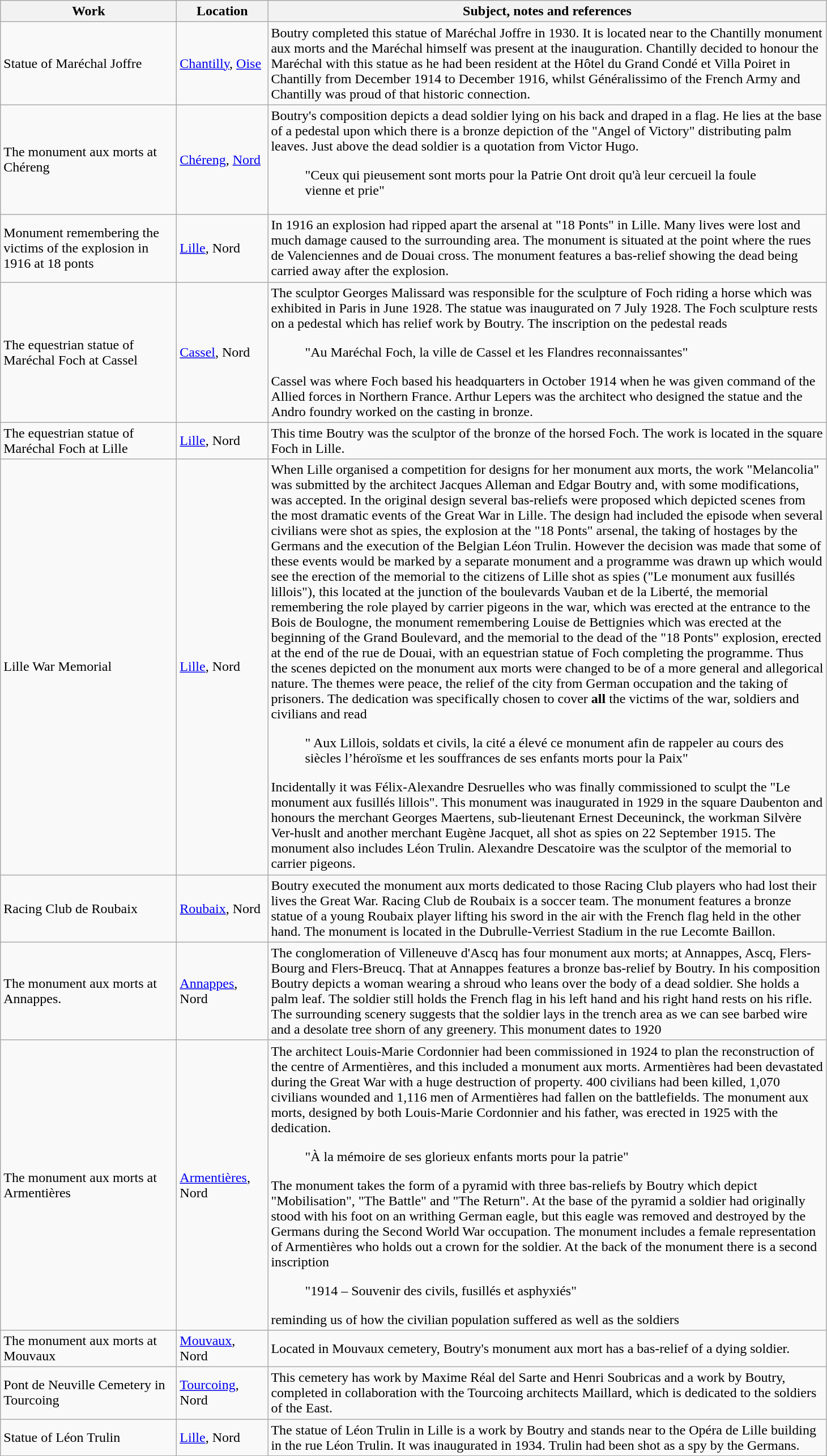<table class="wikitable sortable">
<tr>
<th style="width:200px">Work</th>
<th style="width:100px">Location</th>
<th style="width:650px" class="unsortable">Subject, notes and references</th>
</tr>
<tr>
<td>Statue of Maréchal Joffre</td>
<td><a href='#'>Chantilly</a>, <a href='#'>Oise</a></td>
<td>Boutry completed this statue of Maréchal Joffre in 1930. It is located near to the Chantilly monument aux morts and the Maréchal himself was present at the inauguration. Chantilly decided to honour the Maréchal with this statue as he had been resident at the Hôtel du Grand Condé et Villa Poiret in Chantilly from December 1914 to December 1916, whilst Généralissimo of the French Army and Chantilly was proud of that historic connection.</td>
</tr>
<tr>
<td>The monument aux morts at Chéreng</td>
<td><a href='#'>Chéreng</a>, <a href='#'>Nord</a></td>
<td>Boutry's composition depicts a dead soldier lying on his back and draped in a flag. He lies at the base of a pedestal upon which there is a bronze depiction of the "Angel of Victory" distributing palm leaves. Just above the dead soldier is a quotation from Victor Hugo.<blockquote>"Ceux qui pieusement sont morts pour la Patrie Ont droit qu'à leur cercueil la foule vienne et prie"</blockquote></td>
</tr>
<tr>
<td>Monument remembering the victims of the explosion in 1916 at 18 ponts</td>
<td><a href='#'>Lille</a>, Nord</td>
<td>In 1916 an explosion had ripped apart the arsenal at "18 Ponts" in Lille.  Many lives were lost and much damage caused to the surrounding area. The monument is situated at the point where the rues de Valenciennes and de Douai cross. The monument features a bas-relief showing the dead being carried away after the explosion.</td>
</tr>
<tr>
<td>The equestrian statue of Maréchal Foch at Cassel</td>
<td><a href='#'>Cassel</a>, Nord</td>
<td>The sculptor Georges Malissard was responsible for the sculpture of Foch riding a horse which was exhibited in Paris in June 1928. The statue was inaugurated on 7 July 1928. The Foch sculpture rests on a pedestal which has relief work by Boutry. The inscription on the pedestal reads <blockquote>"Au Maréchal Foch, la ville de Cassel et les Flandres reconnaissantes"</blockquote>Cassel was where Foch based his headquarters in October 1914 when he was given command of the Allied forces in Northern France. Arthur Lepers was the architect who designed the statue and the Andro foundry worked on the casting in bronze.</td>
</tr>
<tr>
<td>The equestrian statue of Maréchal Foch at Lille</td>
<td><a href='#'>Lille</a>, Nord</td>
<td>This time Boutry was the sculptor of the bronze of the horsed Foch. The work is located in the square Foch in Lille.</td>
</tr>
<tr>
<td>Lille War Memorial</td>
<td><a href='#'>Lille</a>, Nord</td>
<td>When Lille organised a competition for designs for her monument aux morts, the work "Melancolia" was submitted by the architect Jacques Alleman and Edgar Boutry and, with some modifications, was accepted. In the original design several bas-reliefs were proposed which depicted scenes from the most dramatic events of the Great War in Lille.  The design had included the episode when several civilians were shot as spies, the explosion at the "18 Ponts" arsenal, the taking of hostages by the Germans and the execution of the Belgian Léon Trulin. However the decision was made that some of these events would be marked by a separate monument and a programme was drawn up which would see the erection of the memorial to the citizens of Lille shot as spies ("Le monument aux fusillés lillois"), this located at the junction of the boulevards Vauban et de la Liberté, the memorial remembering the role played by carrier pigeons in the war, which was erected at the entrance to the Bois de Boulogne, the monument remembering Louise de Bettignies which was erected at the beginning of the Grand Boulevard, and the memorial to the dead of the "18 Ponts" explosion, erected at the end of the rue de Douai, with an equestrian statue of Foch completing the programme. Thus the scenes depicted on the monument aux morts were changed to be of a more general and allegorical nature. The themes were peace, the relief of the city from German occupation and the taking of prisoners.  The dedication was specifically chosen to cover <strong>all</strong> the victims of the war, soldiers and civilians and read <blockquote>" Aux Lillois, soldats et civils, la cité a élevé ce monument afin de rappeler au cours des siècles l’héroïsme et les souffrances de ses enfants morts pour la Paix"</blockquote>Incidentally it was Félix-Alexandre Desruelles who was finally commissioned to sculpt the "Le monument aux fusillés lillois". This monument was inaugurated in 1929 in the square Daubenton and honours the merchant Georges Maertens, sub-lieutenant Ernest Deceuninck, the workman Silvère Ver-huslt and another merchant Eugène Jacquet, all shot as spies on 22 September 1915. The monument also includes Léon Trulin.  Alexandre Descatoire was the sculptor of the memorial to carrier pigeons.</td>
</tr>
<tr>
<td>Racing Club de Roubaix</td>
<td><a href='#'>Roubaix</a>, Nord</td>
<td>Boutry executed the monument aux morts dedicated to those Racing Club players who had lost their lives the Great War. Racing Club de Roubaix is a soccer team. The monument features a bronze statue of a young Roubaix player lifting his sword in the air with the French flag held in the other hand. The monument is located in the Dubrulle-Verriest Stadium in the rue Lecomte Baillon.<br></td>
</tr>
<tr>
<td>The monument aux morts at Annappes.</td>
<td><a href='#'>Annappes</a>, Nord</td>
<td>The conglomeration of Villeneuve d'Ascq has four monument aux morts; at Annappes, Ascq, Flers-Bourg and Flers-Breucq.  That at Annappes features a bronze bas-relief by Boutry.  In his composition Boutry depicts a woman wearing a shroud who leans over the body of a dead soldier. She holds a palm leaf. The soldier still holds the French flag in his left hand and his right hand rests on his rifle.  The surrounding scenery suggests that the soldier lays in the trench area as we can see barbed wire and a desolate tree shorn of any greenery. This monument dates to 1920</td>
</tr>
<tr>
<td>The monument aux morts at Armentières</td>
<td><a href='#'>Armentières</a>, Nord</td>
<td>The architect Louis-Marie Cordonnier had been commissioned in 1924 to plan the reconstruction of the centre of Armentières, and this included a monument aux morts. Armentières had been devastated during the Great War with a huge destruction of property. 400 civilians had been killed, 1,070 civilians wounded and 1,116 men of Armentières had fallen on the battlefields. The monument aux morts, designed by both Louis-Marie Cordonnier and his father, was erected in 1925 with the dedication.<blockquote>"À la mémoire de ses glorieux enfants morts pour la patrie"</blockquote>The monument takes the form of a pyramid with three bas-reliefs by Boutry which depict "Mobilisation", "The Battle" and "The Return". At the base of the pyramid a soldier had originally stood with his foot on an writhing German eagle, but this eagle was removed and destroyed by the Germans during the Second World War occupation. The monument includes a female representation of Armentières who holds out a crown for the soldier. At the back of the monument there is a second inscription <blockquote>"1914 – Souvenir des civils, fusillés et asphyxiés"</blockquote> reminding us of how the civilian population suffered as well as the soldiers</td>
</tr>
<tr>
<td>The monument aux morts at Mouvaux</td>
<td><a href='#'>Mouvaux</a>, Nord</td>
<td>Located in Mouvaux cemetery, Boutry's monument aux mort has a bas-relief of a dying soldier.</td>
</tr>
<tr>
<td>Pont de Neuville Cemetery in Tourcoing</td>
<td><a href='#'>Tourcoing</a>, Nord</td>
<td>This cemetery has work by Maxime Réal del Sarte and Henri Soubricas and a work by Boutry, completed in collaboration with the Tourcoing architects Maillard, which is dedicated to the soldiers of the East.</td>
</tr>
<tr>
<td>Statue of Léon Trulin</td>
<td><a href='#'>Lille</a>, Nord</td>
<td>The statue of Léon Trulin in Lille is a work by Boutry and stands near to the Opéra de Lille building in the rue Léon Trulin. It was inaugurated in 1934. Trulin had been shot as a spy by the Germans.</td>
</tr>
<tr>
</tr>
</table>
